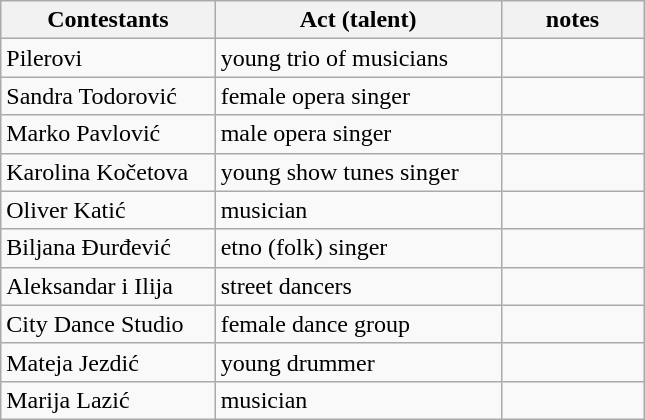<table class="wikitable">
<tr>
<th style="width:30%;">Contestants</th>
<th style="width:40%;">Act (talent)</th>
<th style="width:20%;">notes</th>
</tr>
<tr>
<td>Pilerovi</td>
<td>young trio of musicians</td>
<td></td>
</tr>
<tr>
<td>Sandra Todorović</td>
<td>female opera singer</td>
<td></td>
</tr>
<tr>
<td>Marko Pavlović</td>
<td>male opera singer</td>
<td></td>
</tr>
<tr>
<td>Karolina Kočetova</td>
<td>young show tunes singer</td>
<td></td>
</tr>
<tr>
<td>Oliver Katić</td>
<td>musician</td>
<td></td>
</tr>
<tr>
<td>Biljana Đurđević</td>
<td>etno (folk) singer</td>
<td></td>
</tr>
<tr>
<td>Aleksandar i Ilija</td>
<td>street dancers</td>
<td></td>
</tr>
<tr>
<td>City Dance Studio</td>
<td>female dance group</td>
<td></td>
</tr>
<tr>
<td>Mateja Jezdić</td>
<td>young drummer</td>
<td></td>
</tr>
<tr>
<td>Marija Lazić</td>
<td>musician</td>
<td></td>
</tr>
</table>
